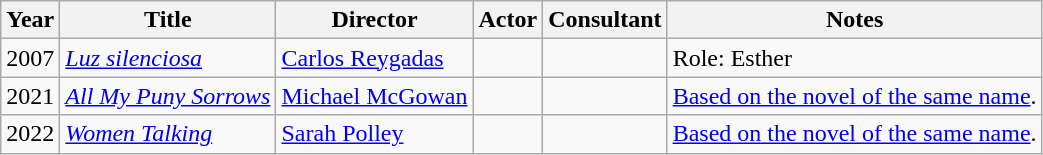<table class="wikitable sortable">
<tr>
<th>Year</th>
<th>Title</th>
<th>Director</th>
<th>Actor</th>
<th>Consultant</th>
<th>Notes</th>
</tr>
<tr>
<td>2007</td>
<td><em><a href='#'>Luz silenciosa</a></em></td>
<td><a href='#'>Carlos Reygadas</a></td>
<td></td>
<td></td>
<td>Role: Esther</td>
</tr>
<tr>
<td>2021</td>
<td><em><a href='#'>All My Puny Sorrows</a></em></td>
<td><a href='#'>Michael McGowan</a></td>
<td></td>
<td></td>
<td><a href='#'>Based on the novel of the same name</a>.</td>
</tr>
<tr>
<td>2022</td>
<td><em><a href='#'>Women Talking</a></em></td>
<td><a href='#'>Sarah Polley</a></td>
<td></td>
<td></td>
<td><a href='#'>Based on the novel of the same name</a>.</td>
</tr>
</table>
